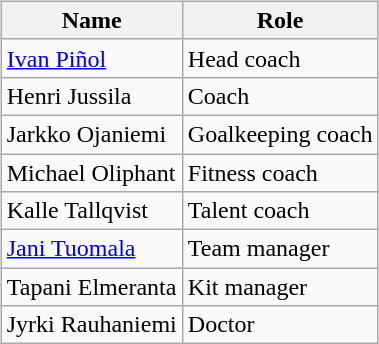<table>
<tr>
<td valign="top"><br><table class="wikitable">
<tr>
<th>Name</th>
<th>Role</th>
</tr>
<tr>
<td> <a href='#'>Ivan Piñol</a></td>
<td>Head coach</td>
</tr>
<tr>
<td> Henri Jussila</td>
<td>Coach</td>
</tr>
<tr>
<td> Jarkko Ojaniemi</td>
<td>Goalkeeping coach</td>
</tr>
<tr>
<td> Michael Oliphant</td>
<td>Fitness coach</td>
</tr>
<tr>
<td> Kalle Tallqvist</td>
<td>Talent coach</td>
</tr>
<tr>
<td> <a href='#'>Jani Tuomala</a></td>
<td>Team manager</td>
</tr>
<tr>
<td> Tapani Elmeranta</td>
<td>Kit manager</td>
</tr>
<tr>
<td> Jyrki Rauhaniemi</td>
<td>Doctor</td>
</tr>
</table>
</td>
</tr>
</table>
